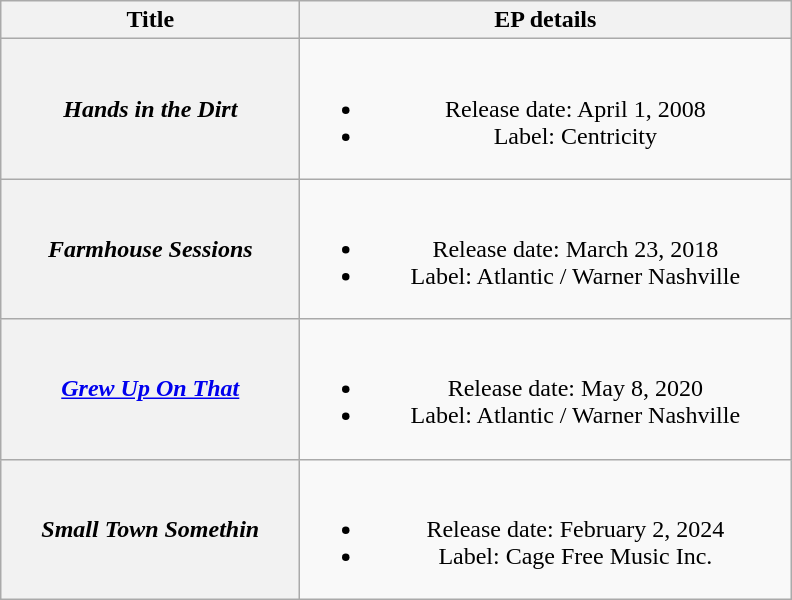<table class="wikitable plainrowheaders" style="text-align:center;">
<tr>
<th style="width:12em;">Title</th>
<th style="width:20em;">EP details</th>
</tr>
<tr>
<th scope="row"><em>Hands in the Dirt</em></th>
<td><br><ul><li>Release date: April 1, 2008</li><li>Label: Centricity</li></ul></td>
</tr>
<tr>
<th scope="row"><em>Farmhouse Sessions</em></th>
<td><br><ul><li>Release date: March 23, 2018</li><li>Label: Atlantic / Warner Nashville</li></ul></td>
</tr>
<tr>
<th scope="row"><em><a href='#'>Grew Up On That</a></em></th>
<td><br><ul><li>Release date: May 8, 2020</li><li>Label: Atlantic / Warner Nashville</li></ul></td>
</tr>
<tr>
<th scope="row"><em>Small Town Somethin<strong></th>
<td><br><ul><li>Release date: February 2, 2024</li><li>Label: Cage Free Music Inc.</li></ul></td>
</tr>
</table>
